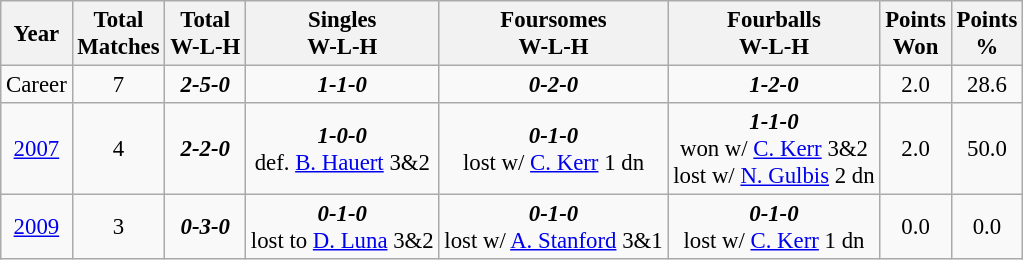<table class="wikitable" style="text-align:center; font-size: 95%;">
<tr>
<th>Year</th>
<th>Total<br>Matches</th>
<th>Total<br>W-L-H</th>
<th>Singles<br>W-L-H</th>
<th>Foursomes<br>W-L-H</th>
<th>Fourballs<br>W-L-H</th>
<th>Points<br> Won</th>
<th>Points<br>%</th>
</tr>
<tr>
<td>Career</td>
<td>7</td>
<td><strong><em>2-5-0</em></strong></td>
<td><strong><em>1-1-0</em></strong></td>
<td><strong><em>0-2-0</em></strong></td>
<td><strong><em>1-2-0</em></strong></td>
<td>2.0</td>
<td>28.6</td>
</tr>
<tr>
<td><a href='#'>2007</a></td>
<td>4</td>
<td><strong><em>2-2-0</em></strong></td>
<td><strong><em>1-0-0</em></strong><br>def. <a href='#'>B. Hauert</a> 3&2</td>
<td><strong><em>0-1-0</em></strong><br>lost w/ <a href='#'>C. Kerr</a> 1 dn</td>
<td><strong><em>1-1-0</em></strong><br>won w/ <a href='#'>C. Kerr</a> 3&2<br>lost w/ <a href='#'>N. Gulbis</a> 2 dn</td>
<td>2.0</td>
<td>50.0</td>
</tr>
<tr>
<td><a href='#'>2009</a></td>
<td>3</td>
<td><strong><em>0-3-0</em></strong></td>
<td><strong><em>0-1-0</em></strong><br>lost to <a href='#'>D. Luna</a> 3&2</td>
<td><strong><em>0-1-0</em></strong><br>lost w/ <a href='#'>A. Stanford</a> 3&1</td>
<td><strong><em>0-1-0</em></strong><br>lost w/ <a href='#'>C. Kerr</a> 1 dn</td>
<td>0.0</td>
<td>0.0</td>
</tr>
</table>
